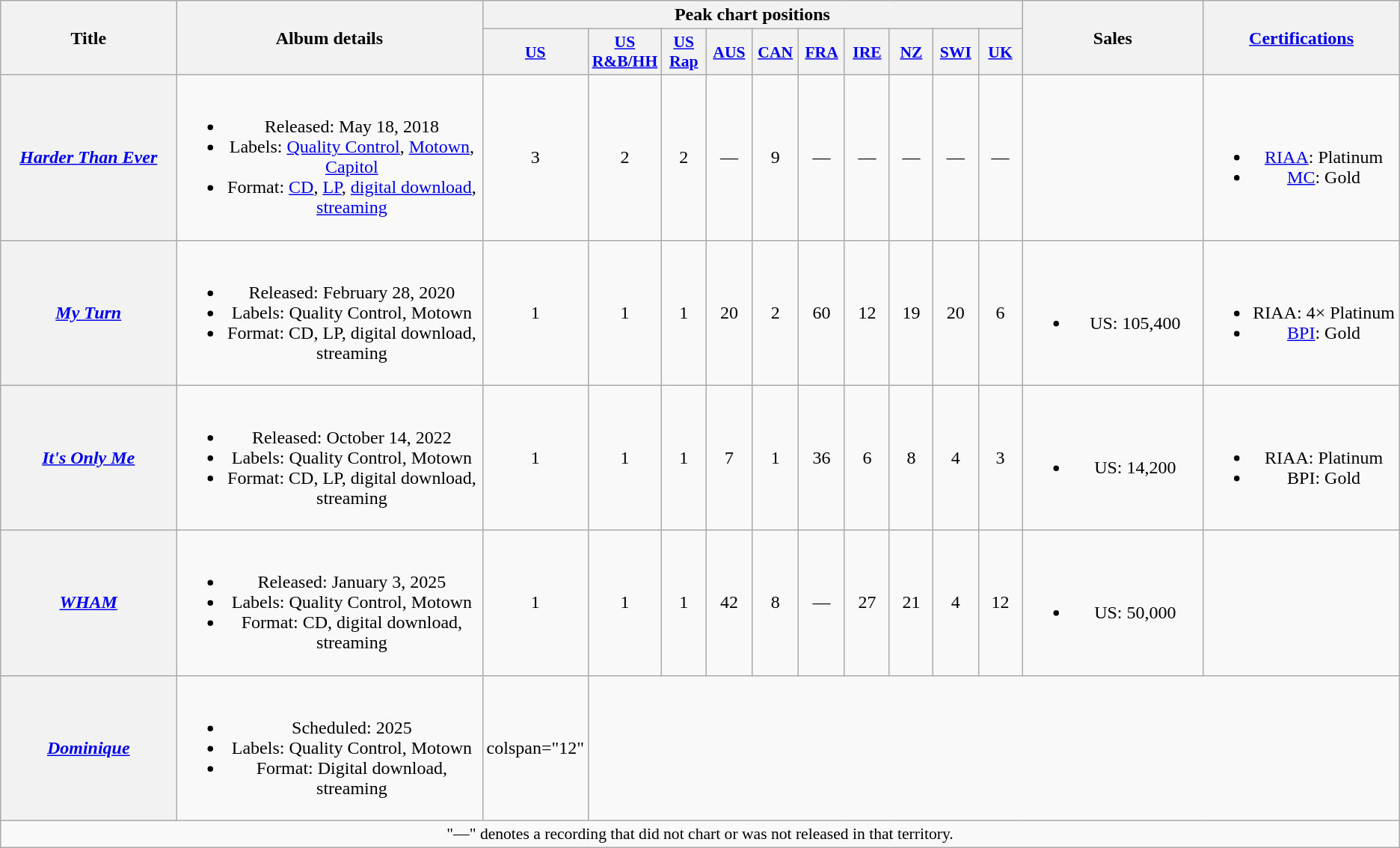<table class="wikitable plainrowheaders" style="text-align: center;">
<tr>
<th scope="col" rowspan="2" style="width:11em;">Title</th>
<th scope="col" rowspan="2" style="width:20em;">Album details</th>
<th scope="col" colspan="10">Peak chart positions</th>
<th scope="col" rowspan="2" style="width:11em;">Sales</th>
<th scope="col" rowspan="2" style="width:12em;"><a href='#'>Certifications</a></th>
</tr>
<tr>
<th scope="col" style="width:2.5em;font-size:90%;"><a href='#'>US</a><br></th>
<th scope="col" style="width:2.5em;font-size:90%;"><a href='#'>US<br>R&B/HH</a><br></th>
<th scope="col" style="width:2.5em;font-size:90%;"><a href='#'>US<br>Rap</a><br></th>
<th scope="col" style="width:2.5em;font-size:90%;"><a href='#'>AUS</a><br></th>
<th scope="col" style="width:2.5em;font-size:90%;"><a href='#'>CAN</a><br></th>
<th scope="col" style="width:2.5em;font-size:90%;"><a href='#'>FRA</a><br></th>
<th scope="col" style="width:2.5em;font-size:90%;"><a href='#'>IRE</a><br></th>
<th scope="col" style="width:2.5em;font-size:90%;"><a href='#'>NZ</a><br></th>
<th scope="col" style="width:2.5em;font-size:90%;"><a href='#'>SWI</a><br></th>
<th scope="col" style="width:2.5em;font-size:90%;"><a href='#'>UK</a><br></th>
</tr>
<tr>
<th scope="row"><em><a href='#'>Harder Than Ever</a></em></th>
<td><br><ul><li>Released: May 18, 2018</li><li>Labels: <a href='#'>Quality Control</a>, <a href='#'>Motown</a>, <a href='#'>Capitol</a></li><li>Format: <a href='#'>CD</a>, <a href='#'>LP</a>, <a href='#'>digital download</a>, <a href='#'>streaming</a></li></ul></td>
<td>3</td>
<td>2</td>
<td>2</td>
<td>—</td>
<td>9</td>
<td>—</td>
<td>—</td>
<td>—</td>
<td>—</td>
<td>—</td>
<td></td>
<td><br><ul><li><a href='#'>RIAA</a>: Platinum</li><li><a href='#'>MC</a>: Gold</li></ul></td>
</tr>
<tr>
<th scope="row"><em><a href='#'>My Turn</a></em></th>
<td><br><ul><li>Released: February 28, 2020</li><li>Labels: Quality Control, Motown</li><li>Format: CD, LP, digital download, streaming</li></ul></td>
<td>1</td>
<td>1</td>
<td>1</td>
<td>20</td>
<td>2</td>
<td>60</td>
<td>12</td>
<td>19</td>
<td>20</td>
<td>6</td>
<td><br><ul><li>US: 105,400</li></ul></td>
<td><br><ul><li>RIAA: 4× Platinum</li><li><a href='#'>BPI</a>: Gold</li></ul></td>
</tr>
<tr>
<th scope="row"><em><a href='#'>It's Only Me</a></em></th>
<td><br><ul><li>Released: October 14, 2022</li><li>Labels: Quality Control, Motown</li><li>Format: CD, LP, digital download, streaming</li></ul></td>
<td>1</td>
<td>1</td>
<td>1</td>
<td>7</td>
<td>1</td>
<td>36</td>
<td>6</td>
<td>8</td>
<td>4</td>
<td>3</td>
<td><br><ul><li>US: 14,200</li></ul></td>
<td><br><ul><li>RIAA: Platinum</li><li>BPI: Gold</li></ul></td>
</tr>
<tr>
<th scope="row"><em><a href='#'>WHAM</a></em></th>
<td><br><ul><li>Released: January 3, 2025</li><li>Labels: Quality Control, Motown</li><li>Format: CD, digital download, streaming</li></ul></td>
<td>1</td>
<td>1</td>
<td>1</td>
<td>42<br></td>
<td>8</td>
<td>—</td>
<td>27<br></td>
<td>21<br></td>
<td>4</td>
<td>12</td>
<td><br><ul><li>US: 50,000</li></ul></td>
<td></td>
</tr>
<tr>
<th scope="row"><em><a href='#'>Dominique</a></em></th>
<td><br><ul><li>Scheduled: 2025</li><li>Labels: Quality Control, Motown</li><li>Format: Digital download, streaming</li></ul></td>
<td>colspan="12" </td>
</tr>
<tr>
<td colspan="14" style="font-size:90%">"—" denotes a recording that did not chart or was not released in that territory.</td>
</tr>
</table>
